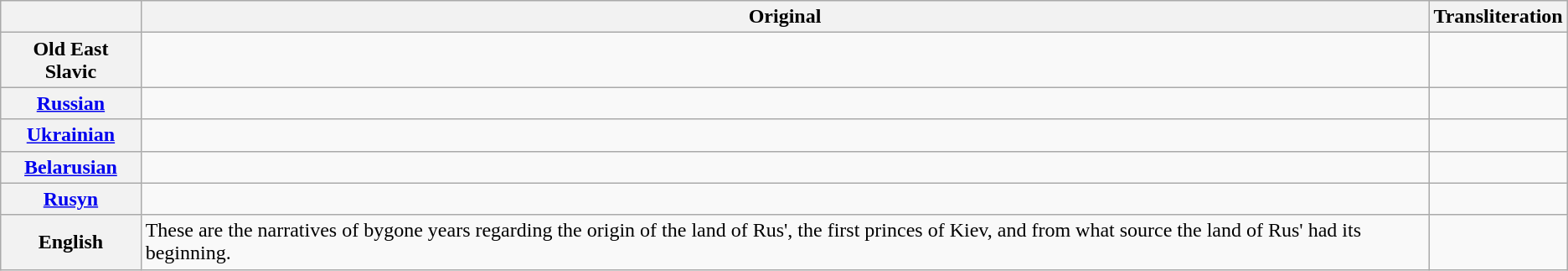<table class="wikitable">
<tr>
<th></th>
<th>Original</th>
<th>Transliteration</th>
</tr>
<tr>
<th>Old East Slavic</th>
<td></td>
<td></td>
</tr>
<tr>
<th><a href='#'>Russian</a></th>
<td></td>
<td></td>
</tr>
<tr>
<th><a href='#'>Ukrainian</a></th>
<td></td>
<td></td>
</tr>
<tr>
<th><a href='#'>Belarusian</a></th>
<td></td>
<td></td>
</tr>
<tr>
<th><a href='#'>Rusyn</a></th>
<td></td>
<td></td>
</tr>
<tr>
<th>English</th>
<td>These are the narratives of bygone years regarding the origin of the land of Rus', the first princes of Kiev, and from what source the land of Rus' had its beginning.</td>
</tr>
</table>
